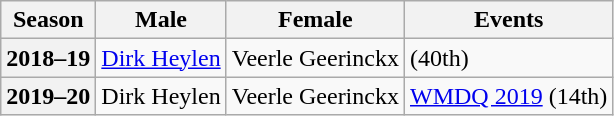<table class="wikitable">
<tr>
<th scope="col">Season</th>
<th scope="col">Male</th>
<th scope="col">Female</th>
<th scope="col">Events</th>
</tr>
<tr>
<th scope="row">2018–19</th>
<td><a href='#'>Dirk Heylen</a></td>
<td>Veerle Geerinckx</td>
<td> (40th)</td>
</tr>
<tr>
<th scope="row">2019–20</th>
<td>Dirk Heylen</td>
<td>Veerle Geerinckx</td>
<td><a href='#'>WMDQ 2019</a> (14th)</td>
</tr>
</table>
